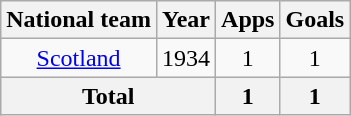<table class=wikitable style="text-align: center">
<tr>
<th>National team</th>
<th>Year</th>
<th>Apps</th>
<th>Goals</th>
</tr>
<tr>
<td><a href='#'>Scotland</a></td>
<td>1934</td>
<td>1</td>
<td>1</td>
</tr>
<tr>
<th colspan=2>Total</th>
<th>1</th>
<th>1</th>
</tr>
</table>
